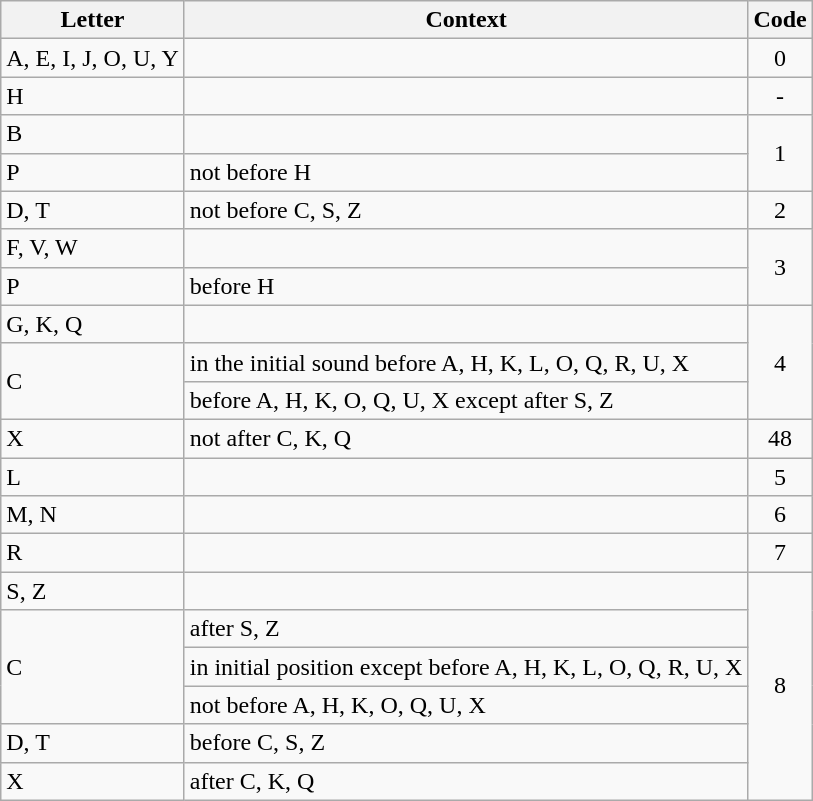<table class="wikitable">
<tr>
<th>Letter</th>
<th>Context</th>
<th align="center">Code</th>
</tr>
<tr>
<td>A, E, I, J, O, U, Y</td>
<td></td>
<td align="center">0</td>
</tr>
<tr>
<td>H</td>
<td></td>
<td align="center">-</td>
</tr>
<tr>
<td>B</td>
<td></td>
<td align="center" rowspan="2">1</td>
</tr>
<tr>
<td>P</td>
<td>not before H</td>
</tr>
<tr>
<td>D, T</td>
<td>not before C, S, Z</td>
<td align="center">2</td>
</tr>
<tr>
<td>F, V, W</td>
<td></td>
<td align="center" rowspan="2">3</td>
</tr>
<tr>
<td>P</td>
<td>before H</td>
</tr>
<tr>
<td>G, K, Q</td>
<td></td>
<td align="center" rowspan="3">4</td>
</tr>
<tr>
<td rowspan="2">C</td>
<td>in the initial sound before A, H, K, L, O, Q, R, U, X</td>
</tr>
<tr>
<td>before A, H, K, O, Q, U, X except after S, Z</td>
</tr>
<tr>
<td>X</td>
<td>not after C, K, Q</td>
<td align="center">48</td>
</tr>
<tr>
<td>L</td>
<td></td>
<td align="center">5</td>
</tr>
<tr>
<td>M, N</td>
<td></td>
<td align="center">6</td>
</tr>
<tr>
<td>R</td>
<td></td>
<td align="center">7</td>
</tr>
<tr>
<td>S, Z</td>
<td></td>
<td align="center" rowspan="6">8</td>
</tr>
<tr>
<td rowspan="3">C</td>
<td>after S, Z</td>
</tr>
<tr>
<td>in initial position except before A, H, K, L, O, Q, R, U, X</td>
</tr>
<tr>
<td>not before A, H, K, O, Q, U, X</td>
</tr>
<tr>
<td>D, T</td>
<td>before C, S, Z</td>
</tr>
<tr>
<td>X</td>
<td>after C, K, Q</td>
</tr>
</table>
